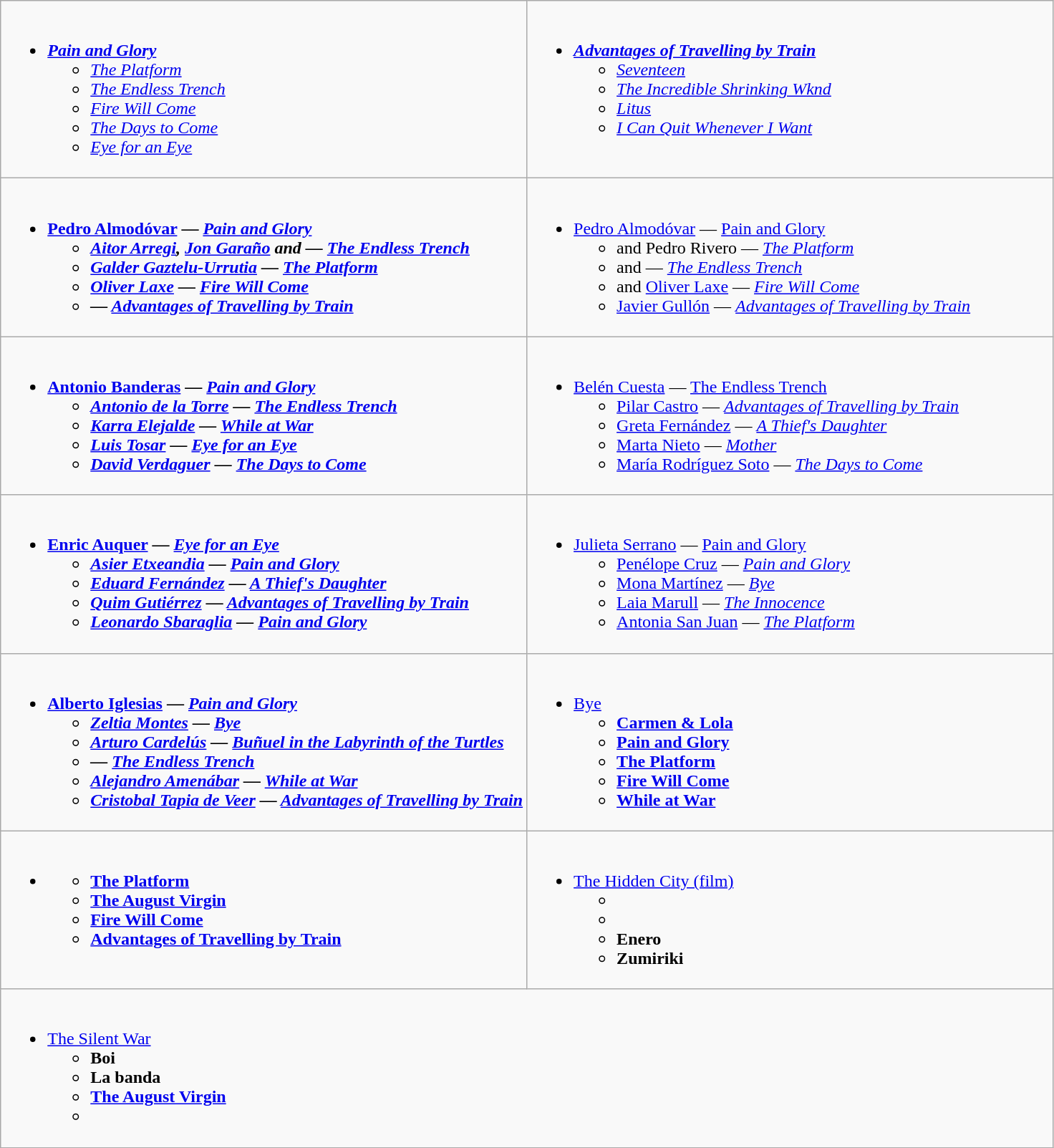<table class=wikitable style="width="100%">
<tr>
<td style="vertical-align:top;" width="50%"><br><ul><li><strong><em><a href='#'>Pain and Glory</a></em></strong><ul><li><em><a href='#'>The Platform</a></em></li><li><em><a href='#'>The Endless Trench</a></em></li><li><em><a href='#'>Fire Will Come</a></em></li><li><em><a href='#'>The Days to Come</a></em></li><li><em><a href='#'>Eye for an Eye</a></em></li></ul></li></ul></td>
<td style="vertical-align:top;" width="50%"><br><ul><li><strong><em><a href='#'>Advantages of Travelling by Train</a></em></strong><ul><li><em><a href='#'>Seventeen</a></em></li><li><em><a href='#'>The Incredible Shrinking Wknd</a></em></li><li><em><a href='#'>Litus</a></em></li><li><em><a href='#'>I Can Quit Whenever I Want</a></em></li></ul></li></ul></td>
</tr>
<tr>
<td style="vertical-align:top;" width="50%"><br><ul><li><strong><a href='#'>Pedro Almodóvar</a> — <em><a href='#'>Pain and Glory</a><strong><em><ul><li><a href='#'>Aitor Arregi</a>, <a href='#'>Jon Garaño</a> and  — </em><a href='#'>The Endless Trench</a><em></li><li><a href='#'>Galder Gaztelu-Urrutia</a> — </em><a href='#'>The Platform</a><em></li><li><a href='#'>Oliver Laxe</a> — </em><a href='#'>Fire Will Come</a><em></li><li> — </em><a href='#'>Advantages of Travelling by Train</a><em></li></ul></li></ul></td>
<td style="vertical-align:top;" width="50%"><br><ul><li></strong><a href='#'>Pedro Almodóvar</a> — </em><a href='#'>Pain and Glory</a></em></strong><ul><li> and Pedro Rivero — <em><a href='#'>The Platform</a></em></li><li> and  — <em><a href='#'>The Endless Trench</a></em></li><li> and <a href='#'>Oliver Laxe</a> — <em><a href='#'>Fire Will Come</a></em></li><li><a href='#'>Javier Gullón</a> — <em><a href='#'>Advantages of Travelling by Train</a></em></li></ul></li></ul></td>
</tr>
<tr>
<td style="vertical-align:top;" width="50%"><br><ul><li><strong><a href='#'>Antonio Banderas</a> — <em><a href='#'>Pain and Glory</a><strong><em><ul><li><a href='#'>Antonio de la Torre</a> — </em><a href='#'>The Endless Trench</a><em></li><li><a href='#'>Karra Elejalde</a> — </em><a href='#'>While at War</a><em></li><li><a href='#'>Luis Tosar</a> — </em><a href='#'>Eye for an Eye</a><em></li><li><a href='#'>David Verdaguer</a> — </em><a href='#'>The Days to Come</a><em></li></ul></li></ul></td>
<td style="vertical-align:top;" width="50%"><br><ul><li></strong><a href='#'>Belén Cuesta</a> — </em><a href='#'>The Endless Trench</a></em></strong><ul><li><a href='#'>Pilar Castro</a> — <em><a href='#'>Advantages of Travelling by Train</a></em></li><li><a href='#'>Greta Fernández</a> — <em><a href='#'>A Thief's Daughter</a></em></li><li><a href='#'>Marta Nieto</a> — <em><a href='#'>Mother</a></em></li><li><a href='#'>María Rodríguez Soto</a> — <em><a href='#'>The Days to Come</a></em></li></ul></li></ul></td>
</tr>
<tr>
<td style="vertical-align:top;" width="50%"><br><ul><li><strong><a href='#'>Enric Auquer</a> — <em><a href='#'>Eye for an Eye</a><strong><em><ul><li><a href='#'>Asier Etxeandia</a> — </em><a href='#'>Pain and Glory</a><em></li><li><a href='#'>Eduard Fernández</a> — </em><a href='#'>A Thief's Daughter</a><em></li><li><a href='#'>Quim Gutiérrez</a> — </em><a href='#'>Advantages of Travelling by Train</a><em></li><li><a href='#'>Leonardo Sbaraglia</a> — </em><a href='#'>Pain and Glory</a><em></li></ul></li></ul></td>
<td style="vertical-align:top;" width="50%"><br><ul><li></strong><a href='#'>Julieta Serrano</a> — </em><a href='#'>Pain and Glory</a></em></strong><ul><li><a href='#'>Penélope Cruz</a> — <em><a href='#'>Pain and Glory</a></em></li><li><a href='#'>Mona Martínez</a> — <em><a href='#'>Bye</a></em></li><li><a href='#'>Laia Marull</a> — <em><a href='#'>The Innocence</a></em></li><li><a href='#'>Antonia San Juan</a> — <em><a href='#'>The Platform</a></em></li></ul></li></ul></td>
</tr>
<tr>
<td style="vertical-align:top;" width="50%"><br><ul><li><strong><a href='#'>Alberto Iglesias</a> — <em><a href='#'>Pain and Glory</a><strong><em><ul><li><a href='#'>Zeltia Montes</a> — </em><a href='#'>Bye</a><em></li><li><a href='#'>Arturo Cardelús</a> — </em><a href='#'>Buñuel in the Labyrinth of the Turtles</a><em></li><li> — </em><a href='#'>The Endless Trench</a><em></li><li><a href='#'>Alejandro Amenábar</a> — </em><a href='#'>While at War</a><em></li><li><a href='#'>Cristobal Tapia de Veer</a> — </em><a href='#'>Advantages of Travelling by Train</a><em></li></ul></li></ul></td>
<td style="vertical-align:top;" width="50%"><br><ul><li></em></strong><a href='#'>Bye</a><strong><em><ul><li></em><a href='#'>Carmen & Lola</a><em></li><li></em><a href='#'>Pain and Glory</a><em></li><li></em><a href='#'>The Platform</a><em></li><li></em><a href='#'>Fire Will Come</a><em></li><li></em><a href='#'>While at War</a><em></li></ul></li></ul></td>
</tr>
<tr>
<td style="vertical-align:top;" width="50%"><br><ul><li></em></strong><strong><em><ul><li></em><a href='#'>The Platform</a><em></li><li></em><a href='#'>The August Virgin</a><em></li><li></em><a href='#'>Fire Will Come</a><em></li><li></em><a href='#'>Advantages of Travelling by Train</a><em></li></ul></li></ul></td>
<td style="vertical-align:top;" width="50%"><br><ul><li></em></strong><a href='#'>The Hidden City (film)</a><strong><em><ul><li></em><em></li><li></em><em></li><li></em>Enero<em></li><li></em>Zumiriki<em></li></ul></li></ul></td>
</tr>
<tr>
<td style="vertical-align:top;" width="50%" colspan = "2"><br><ul><li></em></strong><a href='#'>The Silent War</a><strong><em><ul><li></em>Boi<em></li><li></em>La banda<em></li><li></em><a href='#'>The August Virgin</a><em></li><li></em><em></li></ul></li></ul></td>
</tr>
</table>
